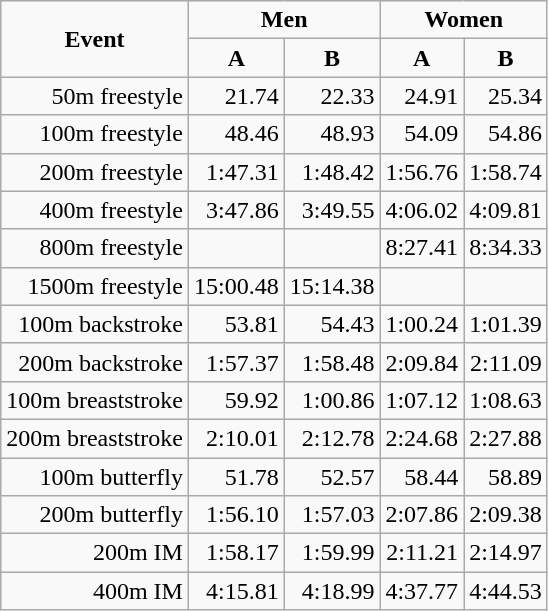<table class="wikitable" style="text-align:right">
<tr>
<td align="center" rowspan="2"><strong>Event</strong></td>
<td align="center" colspan="2"><strong>Men</strong></td>
<td align="center" colspan="2"><strong>Women</strong></td>
</tr>
<tr>
<td align="center"><strong>A</strong></td>
<td align="center"><strong>B</strong></td>
<td align="center"><strong>A</strong></td>
<td align="center"><strong>B</strong></td>
</tr>
<tr>
<td>50m freestyle</td>
<td>21.74</td>
<td>22.33</td>
<td>24.91</td>
<td>25.34</td>
</tr>
<tr>
<td>100m freestyle</td>
<td>48.46</td>
<td>48.93</td>
<td>54.09</td>
<td>54.86</td>
</tr>
<tr>
<td>200m freestyle</td>
<td>1:47.31</td>
<td>1:48.42</td>
<td>1:56.76</td>
<td>1:58.74</td>
</tr>
<tr>
<td>400m freestyle</td>
<td>3:47.86</td>
<td>3:49.55</td>
<td>4:06.02</td>
<td>4:09.81</td>
</tr>
<tr>
<td>800m freestyle</td>
<td></td>
<td></td>
<td>8:27.41</td>
<td>8:34.33</td>
</tr>
<tr>
<td>1500m freestyle</td>
<td>15:00.48</td>
<td>15:14.38</td>
<td></td>
<td></td>
</tr>
<tr>
<td>100m backstroke</td>
<td>53.81</td>
<td>54.43</td>
<td>1:00.24</td>
<td>1:01.39</td>
</tr>
<tr>
<td>200m backstroke</td>
<td>1:57.37</td>
<td>1:58.48</td>
<td>2:09.84</td>
<td>2:11.09</td>
</tr>
<tr>
<td>100m breaststroke</td>
<td>59.92</td>
<td>1:00.86</td>
<td>1:07.12</td>
<td>1:08.63</td>
</tr>
<tr>
<td>200m breaststroke</td>
<td>2:10.01</td>
<td>2:12.78</td>
<td>2:24.68</td>
<td>2:27.88</td>
</tr>
<tr>
<td>100m butterfly</td>
<td>51.78</td>
<td>52.57</td>
<td>58.44</td>
<td>58.89</td>
</tr>
<tr>
<td>200m butterfly</td>
<td>1:56.10</td>
<td>1:57.03</td>
<td>2:07.86</td>
<td>2:09.38</td>
</tr>
<tr>
<td>200m IM</td>
<td>1:58.17</td>
<td>1:59.99</td>
<td>2:11.21</td>
<td>2:14.97</td>
</tr>
<tr>
<td>400m IM</td>
<td>4:15.81</td>
<td>4:18.99</td>
<td>4:37.77</td>
<td>4:44.53</td>
</tr>
</table>
